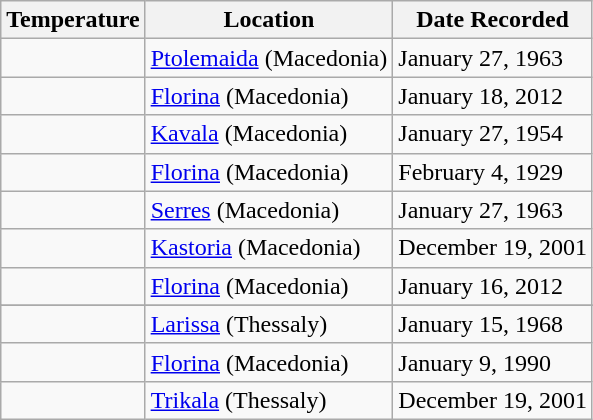<table class="wikitable sortable" border="1">
<tr>
<th>Temperature</th>
<th>Location</th>
<th>Date Recorded</th>
</tr>
<tr>
<td> </td>
<td><a href='#'>Ptolemaida</a> (Macedonia)</td>
<td>January 27, 1963</td>
</tr>
<tr>
<td> </td>
<td><a href='#'>Florina</a> (Macedonia)</td>
<td>January 18, 2012</td>
</tr>
<tr>
<td> </td>
<td><a href='#'>Kavala</a> (Macedonia)</td>
<td>January 27, 1954</td>
</tr>
<tr>
<td> </td>
<td><a href='#'>Florina</a> (Macedonia)</td>
<td>February 4, 1929</td>
</tr>
<tr>
<td> </td>
<td><a href='#'>Serres</a> (Macedonia)</td>
<td>January 27, 1963</td>
</tr>
<tr>
<td> </td>
<td><a href='#'>Kastoria</a> (Macedonia)</td>
<td>December 19, 2001</td>
</tr>
<tr>
<td> </td>
<td><a href='#'>Florina</a> (Macedonia)</td>
<td>January 16, 2012</td>
</tr>
<tr>
</tr>
<tr>
<td> </td>
<td><a href='#'>Larissa</a> (Thessaly)</td>
<td>January 15, 1968</td>
</tr>
<tr>
<td> </td>
<td><a href='#'>Florina</a> (Macedonia)</td>
<td>January 9, 1990</td>
</tr>
<tr>
<td> </td>
<td><a href='#'>Trikala</a> (Thessaly)</td>
<td>December 19, 2001</td>
</tr>
</table>
